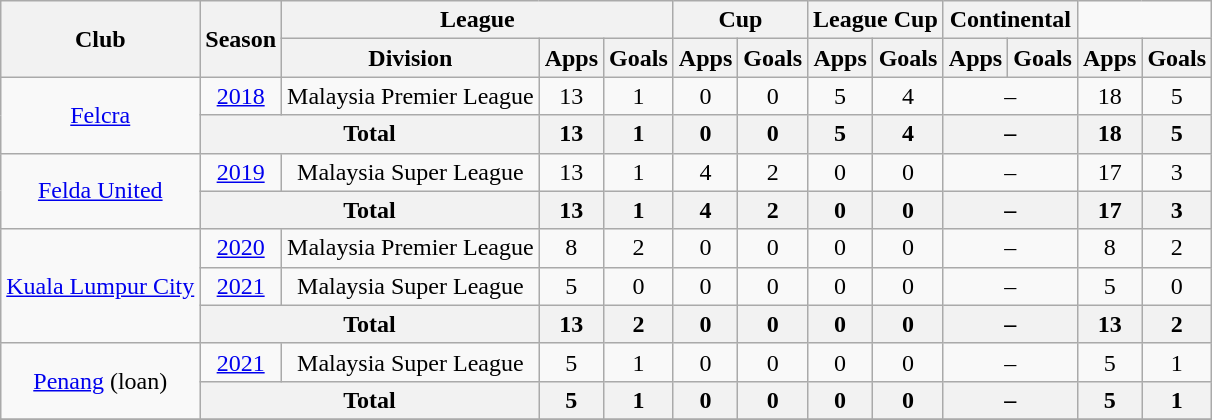<table class=wikitable style="text-align:center">
<tr>
<th rowspan=2>Club</th>
<th rowspan=2>Season</th>
<th colspan=3>League</th>
<th colspan=2>Cup</th>
<th colspan=2>League Cup</th>
<th colspan=2>Continental</th>
</tr>
<tr>
<th>Division</th>
<th>Apps</th>
<th>Goals</th>
<th>Apps</th>
<th>Goals</th>
<th>Apps</th>
<th>Goals</th>
<th>Apps</th>
<th>Goals</th>
<th>Apps</th>
<th>Goals</th>
</tr>
<tr>
<td rowspan=2><a href='#'>Felcra</a></td>
<td><a href='#'>2018</a></td>
<td>Malaysia Premier League</td>
<td>13</td>
<td>1</td>
<td>0</td>
<td>0</td>
<td>5</td>
<td>4</td>
<td colspan=2>–</td>
<td>18</td>
<td>5</td>
</tr>
<tr>
<th colspan="2">Total</th>
<th>13</th>
<th>1</th>
<th>0</th>
<th>0</th>
<th>5</th>
<th>4</th>
<th colspan=2>–</th>
<th>18</th>
<th>5</th>
</tr>
<tr>
<td rowspan=2><a href='#'>Felda United</a></td>
<td><a href='#'>2019</a></td>
<td>Malaysia Super League</td>
<td>13</td>
<td>1</td>
<td>4</td>
<td>2</td>
<td>0</td>
<td>0</td>
<td colspan=2>–</td>
<td>17</td>
<td>3</td>
</tr>
<tr>
<th colspan="2">Total</th>
<th>13</th>
<th>1</th>
<th>4</th>
<th>2</th>
<th>0</th>
<th>0</th>
<th colspan=2>–</th>
<th>17</th>
<th>3</th>
</tr>
<tr>
<td rowspan=3><a href='#'>Kuala Lumpur City</a></td>
<td><a href='#'>2020</a></td>
<td>Malaysia Premier League</td>
<td>8</td>
<td>2</td>
<td>0</td>
<td>0</td>
<td>0</td>
<td>0</td>
<td colspan=2>–</td>
<td>8</td>
<td>2</td>
</tr>
<tr>
<td><a href='#'>2021</a></td>
<td>Malaysia Super League</td>
<td>5</td>
<td>0</td>
<td>0</td>
<td>0</td>
<td>0</td>
<td>0</td>
<td colspan=2>–</td>
<td>5</td>
<td>0</td>
</tr>
<tr>
<th colspan="2">Total</th>
<th>13</th>
<th>2</th>
<th>0</th>
<th>0</th>
<th>0</th>
<th>0</th>
<th colspan=2>–</th>
<th>13</th>
<th>2</th>
</tr>
<tr>
<td rowspan=2><a href='#'>Penang</a> (loan)</td>
<td><a href='#'>2021</a></td>
<td>Malaysia Super League</td>
<td>5</td>
<td>1</td>
<td>0</td>
<td>0</td>
<td>0</td>
<td>0</td>
<td colspan=2>–</td>
<td>5</td>
<td>1</td>
</tr>
<tr>
<th colspan="2">Total</th>
<th>5</th>
<th>1</th>
<th>0</th>
<th>0</th>
<th>0</th>
<th>0</th>
<th colspan=2>–</th>
<th>5</th>
<th>1</th>
</tr>
<tr>
</tr>
</table>
